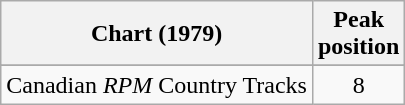<table class="wikitable sortable">
<tr>
<th align="left">Chart (1979)</th>
<th align="center">Peak<br>position</th>
</tr>
<tr>
</tr>
<tr>
<td align="left">Canadian <em>RPM</em> Country Tracks</td>
<td align="center">8</td>
</tr>
</table>
